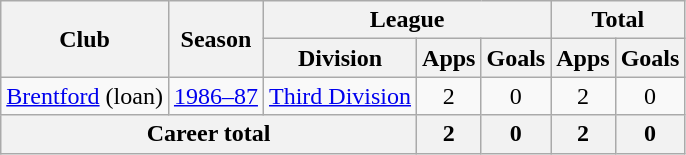<table class="wikitable" style="text-align: center;">
<tr>
<th rowspan="2">Club</th>
<th rowspan="2">Season</th>
<th colspan="3">League</th>
<th colspan="2">Total</th>
</tr>
<tr>
<th>Division</th>
<th>Apps</th>
<th>Goals</th>
<th>Apps</th>
<th>Goals</th>
</tr>
<tr>
<td><a href='#'>Brentford</a> (loan)</td>
<td><a href='#'>1986–87</a></td>
<td><a href='#'>Third Division</a></td>
<td>2</td>
<td>0</td>
<td>2</td>
<td>0</td>
</tr>
<tr>
<th colspan="3">Career total</th>
<th>2</th>
<th>0</th>
<th>2</th>
<th>0</th>
</tr>
</table>
